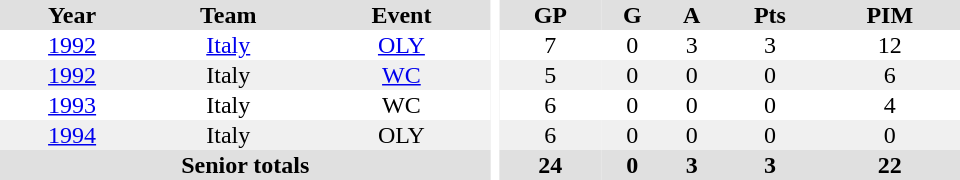<table border="0" cellpadding="1" cellspacing="0" ID="Table3" style="text-align:center; width:40em">
<tr bgcolor="#e0e0e0">
<th>Year</th>
<th>Team</th>
<th>Event</th>
<th rowspan="102" bgcolor="#ffffff"></th>
<th>GP</th>
<th>G</th>
<th>A</th>
<th>Pts</th>
<th>PIM</th>
</tr>
<tr>
<td><a href='#'>1992</a></td>
<td><a href='#'>Italy</a></td>
<td><a href='#'>OLY</a></td>
<td>7</td>
<td>0</td>
<td>3</td>
<td>3</td>
<td>12</td>
</tr>
<tr bgcolor="#f0f0f0">
<td><a href='#'>1992</a></td>
<td>Italy</td>
<td><a href='#'>WC</a></td>
<td>5</td>
<td>0</td>
<td>0</td>
<td>0</td>
<td>6</td>
</tr>
<tr>
<td><a href='#'>1993</a></td>
<td>Italy</td>
<td>WC</td>
<td>6</td>
<td>0</td>
<td>0</td>
<td>0</td>
<td>4</td>
</tr>
<tr bgcolor="#f0f0f0">
<td><a href='#'>1994</a></td>
<td>Italy</td>
<td>OLY</td>
<td>6</td>
<td>0</td>
<td>0</td>
<td>0</td>
<td>0</td>
</tr>
<tr bgcolor="#e0e0e0">
<th colspan="3">Senior totals</th>
<th>24</th>
<th>0</th>
<th>3</th>
<th>3</th>
<th>22</th>
</tr>
</table>
